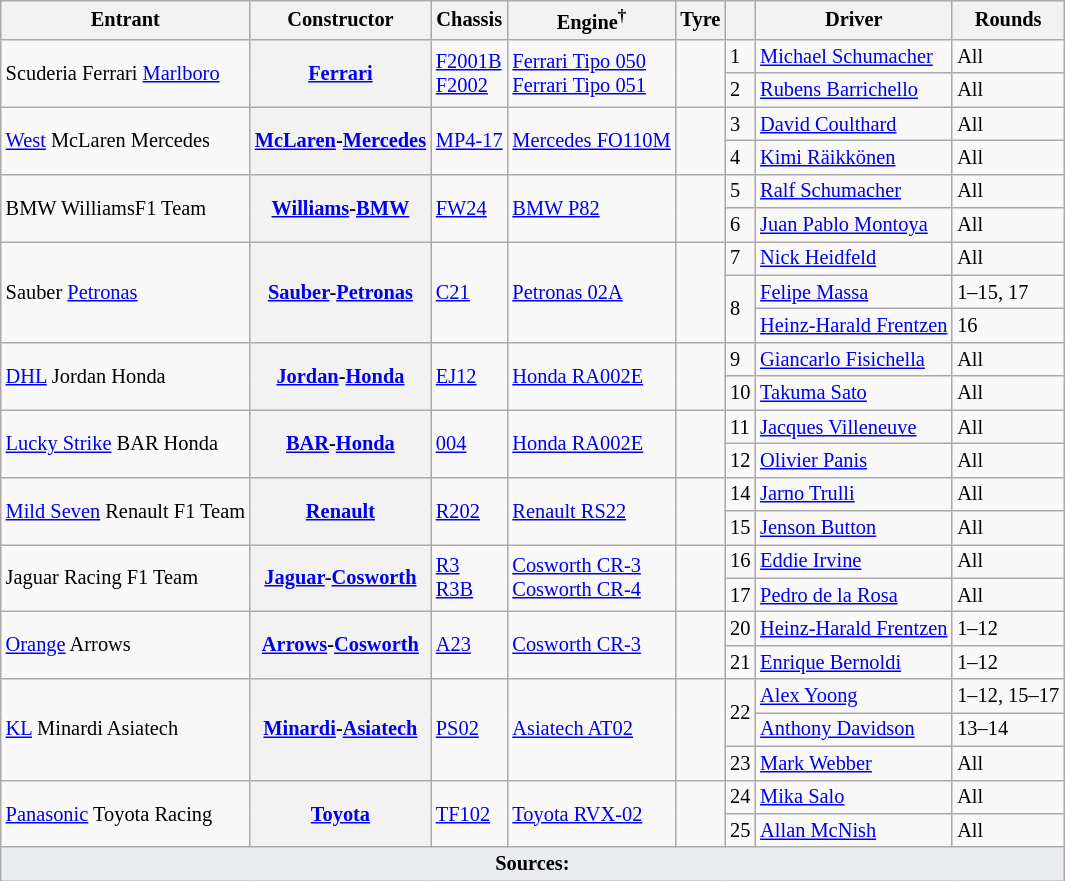<table class="wikitable sortable" style="font-size: 85%;">
<tr>
<th>Entrant</th>
<th>Constructor</th>
<th>Chassis</th>
<th>Engine<sup>†</sup></th>
<th>Tyre</th>
<th></th>
<th>Driver</th>
<th>Rounds</th>
</tr>
<tr>
<td rowspan=2> Scuderia Ferrari <a href='#'>Marlboro</a></td>
<th rowspan=2><a href='#'>Ferrari</a></th>
<td rowspan=2><a href='#'>F2001B</a><br><a href='#'>F2002</a></td>
<td rowspan=2><a href='#'>Ferrari Tipo 050</a><br><a href='#'>Ferrari Tipo 051</a></td>
<td rowspan=2></td>
<td>1</td>
<td> <a href='#'>Michael Schumacher</a></td>
<td>All</td>
</tr>
<tr>
<td>2</td>
<td> <a href='#'>Rubens Barrichello</a></td>
<td>All</td>
</tr>
<tr>
<td rowspan=2> <a href='#'>West</a> McLaren Mercedes</td>
<th rowspan=2 nowrap><a href='#'>McLaren</a>-<a href='#'>Mercedes</a></th>
<td rowspan=2><a href='#'>MP4-17</a></td>
<td rowspan=2 nowrap><a href='#'>Mercedes FO110M</a></td>
<td rowspan=2></td>
<td>3</td>
<td> <a href='#'>David Coulthard</a></td>
<td>All</td>
</tr>
<tr>
<td>4</td>
<td> <a href='#'>Kimi Räikkönen</a></td>
<td>All</td>
</tr>
<tr>
<td rowspan=2> BMW WilliamsF1 Team</td>
<th rowspan=2><a href='#'>Williams</a>-<a href='#'>BMW</a></th>
<td rowspan=2><a href='#'>FW24</a></td>
<td rowspan=2><a href='#'>BMW P82</a></td>
<td rowspan=2></td>
<td>5</td>
<td> <a href='#'>Ralf Schumacher</a></td>
<td>All</td>
</tr>
<tr>
<td>6</td>
<td> <a href='#'>Juan Pablo Montoya</a></td>
<td>All</td>
</tr>
<tr>
<td rowspan=3> Sauber <a href='#'>Petronas</a></td>
<th rowspan=3><a href='#'>Sauber</a>-<a href='#'>Petronas</a></th>
<td rowspan=3><a href='#'>C21</a></td>
<td rowspan=3><a href='#'>Petronas 02A</a></td>
<td rowspan=3></td>
<td>7</td>
<td> <a href='#'>Nick Heidfeld</a></td>
<td>All</td>
</tr>
<tr>
<td rowspan=2>8</td>
<td> <a href='#'>Felipe Massa</a></td>
<td>1–15, 17</td>
</tr>
<tr>
<td nowrap> <a href='#'>Heinz-Harald Frentzen</a></td>
<td>16</td>
</tr>
<tr>
<td rowspan=2> <a href='#'>DHL</a> Jordan Honda</td>
<th rowspan=2><a href='#'>Jordan</a>-<a href='#'>Honda</a></th>
<td rowspan=2><a href='#'>EJ12</a></td>
<td rowspan=2><a href='#'>Honda RA002E</a></td>
<td rowspan=2></td>
<td>9</td>
<td> <a href='#'>Giancarlo Fisichella</a></td>
<td>All</td>
</tr>
<tr>
<td>10</td>
<td> <a href='#'>Takuma Sato</a></td>
<td>All</td>
</tr>
<tr>
<td rowspan=2> <a href='#'>Lucky Strike</a> BAR Honda</td>
<th rowspan=2><a href='#'>BAR</a>-<a href='#'>Honda</a></th>
<td rowspan=2><a href='#'>004</a></td>
<td rowspan=2><a href='#'>Honda RA002E</a></td>
<td rowspan=2></td>
<td>11</td>
<td> <a href='#'>Jacques Villeneuve</a></td>
<td>All</td>
</tr>
<tr>
<td>12</td>
<td> <a href='#'>Olivier Panis</a></td>
<td>All</td>
</tr>
<tr>
<td rowspan=2 nowrap> <a href='#'>Mild Seven</a> Renault F1 Team</td>
<th rowspan=2><a href='#'>Renault</a></th>
<td rowspan=2><a href='#'>R202</a></td>
<td rowspan=2><a href='#'>Renault RS22</a></td>
<td rowspan=2></td>
<td>14</td>
<td> <a href='#'>Jarno Trulli</a></td>
<td>All</td>
</tr>
<tr>
<td>15</td>
<td> <a href='#'>Jenson Button</a></td>
<td>All</td>
</tr>
<tr>
<td rowspan=2> Jaguar Racing F1 Team</td>
<th rowspan=2><a href='#'>Jaguar</a>-<a href='#'>Cosworth</a></th>
<td rowspan=2><a href='#'>R3</a><br><a href='#'>R3B</a></td>
<td rowspan=2><a href='#'>Cosworth CR-3</a><br><a href='#'>Cosworth CR-4</a></td>
<td rowspan=2></td>
<td>16</td>
<td> <a href='#'>Eddie Irvine</a></td>
<td>All</td>
</tr>
<tr>
<td>17</td>
<td> <a href='#'>Pedro de la Rosa</a></td>
<td>All</td>
</tr>
<tr>
<td rowspan=2> <a href='#'>Orange</a> Arrows</td>
<th rowspan=2><a href='#'>Arrows</a>-<a href='#'>Cosworth</a></th>
<td rowspan=2><a href='#'>A23</a></td>
<td rowspan=2><a href='#'>Cosworth CR-3</a></td>
<td rowspan=2></td>
<td>20</td>
<td> <a href='#'>Heinz-Harald Frentzen</a></td>
<td>1–12</td>
</tr>
<tr>
<td>21</td>
<td> <a href='#'>Enrique Bernoldi</a></td>
<td>1–12</td>
</tr>
<tr>
<td rowspan=3> <a href='#'>KL</a> Minardi Asiatech</td>
<th rowspan=3><a href='#'>Minardi</a>-<a href='#'>Asiatech</a></th>
<td rowspan=3><a href='#'>PS02</a></td>
<td rowspan=3><a href='#'>Asiatech AT02</a></td>
<td rowspan=3></td>
<td rowspan=2>22</td>
<td> <a href='#'>Alex Yoong</a></td>
<td>1–12, 15–17</td>
</tr>
<tr>
<td> <a href='#'>Anthony Davidson</a></td>
<td>13–14</td>
</tr>
<tr>
<td>23</td>
<td> <a href='#'>Mark Webber</a></td>
<td>All</td>
</tr>
<tr>
<td rowspan=2> <a href='#'>Panasonic</a> Toyota Racing</td>
<th rowspan=2><a href='#'>Toyota</a></th>
<td rowspan=2><a href='#'>TF102</a></td>
<td rowspan=2><a href='#'>Toyota RVX-02</a></td>
<td rowspan=2></td>
<td>24</td>
<td> <a href='#'>Mika Salo</a></td>
<td>All</td>
</tr>
<tr>
<td>25</td>
<td> <a href='#'>Allan McNish</a></td>
<td>All</td>
</tr>
<tr class="sortbottom">
<td colspan="8" style="background-color:#EAECF0;text-align:center"><strong>Sources:</strong></td>
</tr>
</table>
